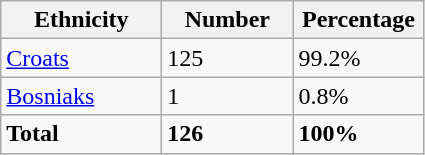<table class="wikitable">
<tr>
<th width="100px">Ethnicity</th>
<th width="80px">Number</th>
<th width="80px">Percentage</th>
</tr>
<tr>
<td><a href='#'>Croats</a></td>
<td>125</td>
<td>99.2%</td>
</tr>
<tr>
<td><a href='#'>Bosniaks</a></td>
<td>1</td>
<td>0.8%</td>
</tr>
<tr>
<td><strong>Total</strong></td>
<td><strong>126</strong></td>
<td><strong>100%</strong></td>
</tr>
</table>
